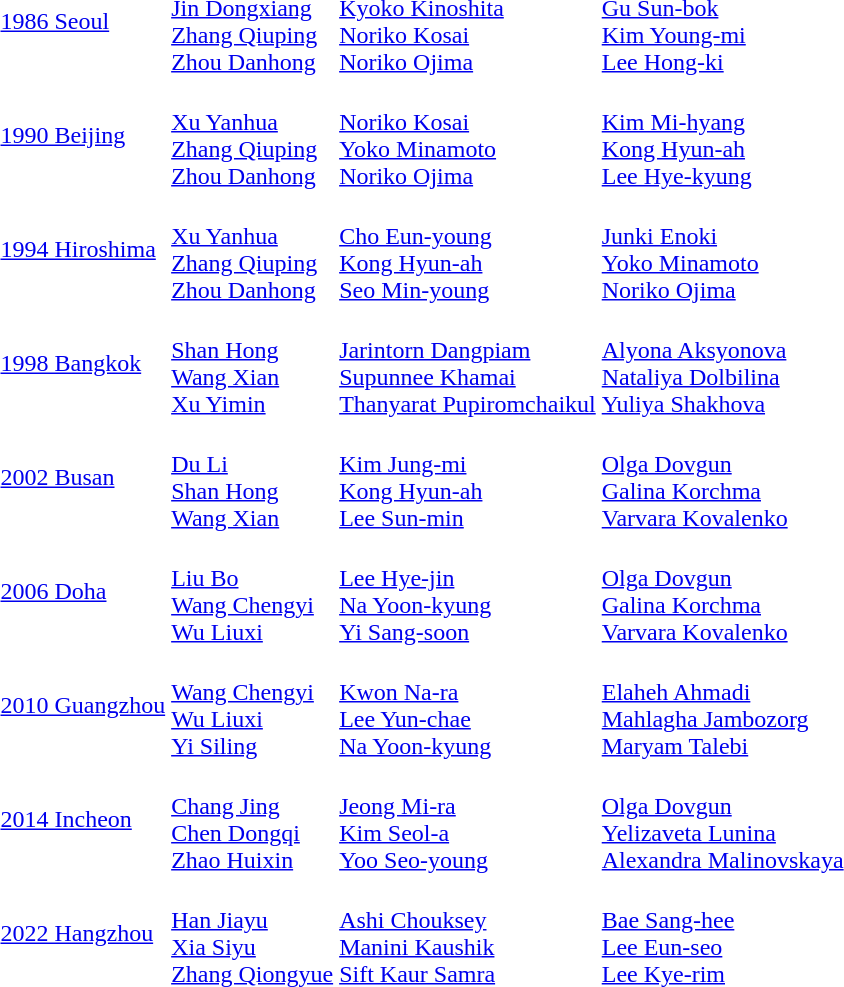<table>
<tr>
<td><a href='#'>1986 Seoul</a></td>
<td><br><a href='#'>Jin Dongxiang</a><br><a href='#'>Zhang Qiuping</a><br><a href='#'>Zhou Danhong</a></td>
<td><br><a href='#'>Kyoko Kinoshita</a><br><a href='#'>Noriko Kosai</a><br><a href='#'>Noriko Ojima</a></td>
<td><br><a href='#'>Gu Sun-bok</a><br><a href='#'>Kim Young-mi</a><br><a href='#'>Lee Hong-ki</a></td>
</tr>
<tr>
<td><a href='#'>1990 Beijing</a></td>
<td><br><a href='#'>Xu Yanhua</a><br><a href='#'>Zhang Qiuping</a><br><a href='#'>Zhou Danhong</a></td>
<td><br><a href='#'>Noriko Kosai</a><br><a href='#'>Yoko Minamoto</a><br><a href='#'>Noriko Ojima</a></td>
<td><br><a href='#'>Kim Mi-hyang</a><br><a href='#'>Kong Hyun-ah</a><br><a href='#'>Lee Hye-kyung</a></td>
</tr>
<tr>
<td><a href='#'>1994 Hiroshima</a></td>
<td><br><a href='#'>Xu Yanhua</a><br><a href='#'>Zhang Qiuping</a><br><a href='#'>Zhou Danhong</a></td>
<td><br><a href='#'>Cho Eun-young</a><br><a href='#'>Kong Hyun-ah</a><br><a href='#'>Seo Min-young</a></td>
<td><br><a href='#'>Junki Enoki</a><br><a href='#'>Yoko Minamoto</a><br><a href='#'>Noriko Ojima</a></td>
</tr>
<tr>
<td><a href='#'>1998 Bangkok</a></td>
<td><br><a href='#'>Shan Hong</a><br><a href='#'>Wang Xian</a><br><a href='#'>Xu Yimin</a></td>
<td><br><a href='#'>Jarintorn Dangpiam</a><br><a href='#'>Supunnee Khamai</a><br><a href='#'>Thanyarat Pupiromchaikul</a></td>
<td><br><a href='#'>Alyona Aksyonova</a><br><a href='#'>Nataliya Dolbilina</a><br><a href='#'>Yuliya Shakhova</a></td>
</tr>
<tr>
<td><a href='#'>2002 Busan</a></td>
<td><br><a href='#'>Du Li</a><br><a href='#'>Shan Hong</a><br><a href='#'>Wang Xian</a></td>
<td><br><a href='#'>Kim Jung-mi</a><br><a href='#'>Kong Hyun-ah</a><br><a href='#'>Lee Sun-min</a></td>
<td><br><a href='#'>Olga Dovgun</a><br><a href='#'>Galina Korchma</a><br><a href='#'>Varvara Kovalenko</a></td>
</tr>
<tr>
<td><a href='#'>2006 Doha</a></td>
<td><br><a href='#'>Liu Bo</a><br><a href='#'>Wang Chengyi</a><br><a href='#'>Wu Liuxi</a></td>
<td><br><a href='#'>Lee Hye-jin</a><br><a href='#'>Na Yoon-kyung</a><br><a href='#'>Yi Sang-soon</a></td>
<td><br><a href='#'>Olga Dovgun</a><br><a href='#'>Galina Korchma</a><br><a href='#'>Varvara Kovalenko</a></td>
</tr>
<tr>
<td><a href='#'>2010 Guangzhou</a></td>
<td><br><a href='#'>Wang Chengyi</a><br><a href='#'>Wu Liuxi</a><br><a href='#'>Yi Siling</a></td>
<td><br><a href='#'>Kwon Na-ra</a><br><a href='#'>Lee Yun-chae</a><br><a href='#'>Na Yoon-kyung</a></td>
<td><br><a href='#'>Elaheh Ahmadi</a><br><a href='#'>Mahlagha Jambozorg</a><br><a href='#'>Maryam Talebi</a></td>
</tr>
<tr>
<td><a href='#'>2014 Incheon</a></td>
<td><br><a href='#'>Chang Jing</a><br><a href='#'>Chen Dongqi</a><br><a href='#'>Zhao Huixin</a></td>
<td><br><a href='#'>Jeong Mi-ra</a><br><a href='#'>Kim Seol-a</a><br><a href='#'>Yoo Seo-young</a></td>
<td><br><a href='#'>Olga Dovgun</a><br><a href='#'>Yelizaveta Lunina</a><br><a href='#'>Alexandra Malinovskaya</a></td>
</tr>
<tr>
<td><a href='#'>2022 Hangzhou</a></td>
<td><br><a href='#'>Han Jiayu</a><br><a href='#'>Xia Siyu</a><br><a href='#'>Zhang Qiongyue</a></td>
<td><br><a href='#'>Ashi Chouksey</a><br><a href='#'>Manini Kaushik</a><br><a href='#'>Sift Kaur Samra</a></td>
<td><br><a href='#'>Bae Sang-hee</a><br><a href='#'>Lee Eun-seo</a><br><a href='#'>Lee Kye-rim</a></td>
</tr>
</table>
